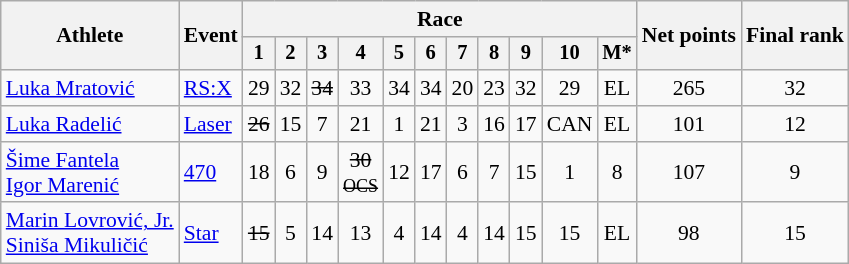<table class="wikitable" style="font-size:90%">
<tr>
<th rowspan="2">Athlete</th>
<th rowspan="2">Event</th>
<th colspan=11>Race</th>
<th rowspan=2>Net points</th>
<th rowspan=2>Final rank</th>
</tr>
<tr style="font-size:95%">
<th>1</th>
<th>2</th>
<th>3</th>
<th>4</th>
<th>5</th>
<th>6</th>
<th>7</th>
<th>8</th>
<th>9</th>
<th>10</th>
<th>M*</th>
</tr>
<tr align=center>
<td align=left><a href='#'>Luka Mratović</a></td>
<td align=left><a href='#'>RS:X</a></td>
<td>29</td>
<td>32</td>
<td><s>34</s></td>
<td>33</td>
<td>34</td>
<td>34</td>
<td>20</td>
<td>23</td>
<td>32</td>
<td>29</td>
<td>EL</td>
<td>265</td>
<td>32</td>
</tr>
<tr align=center>
<td align=left><a href='#'>Luka Radelić</a></td>
<td align=left><a href='#'>Laser</a></td>
<td><s>26</s></td>
<td>15</td>
<td>7</td>
<td>21</td>
<td>1</td>
<td>21</td>
<td>3</td>
<td>16</td>
<td>17</td>
<td>CAN</td>
<td>EL</td>
<td>101</td>
<td>12</td>
</tr>
<tr align=center>
<td align=left><a href='#'>Šime Fantela</a><br><a href='#'>Igor Marenić</a></td>
<td align=left><a href='#'>470</a></td>
<td>18</td>
<td>6</td>
<td>9</td>
<td><s>30<br><small>OCS</small></s></td>
<td>12</td>
<td>17</td>
<td>6</td>
<td>7</td>
<td>15</td>
<td>1</td>
<td>8</td>
<td>107</td>
<td>9</td>
</tr>
<tr align=center>
<td align=left><a href='#'>Marin Lovrović, Jr.</a><br><a href='#'>Siniša Mikuličić</a></td>
<td align=left><a href='#'>Star</a></td>
<td><s>15</s></td>
<td>5</td>
<td>14</td>
<td>13</td>
<td>4</td>
<td>14</td>
<td>4</td>
<td>14</td>
<td>15</td>
<td>15</td>
<td>EL</td>
<td>98</td>
<td>15</td>
</tr>
</table>
